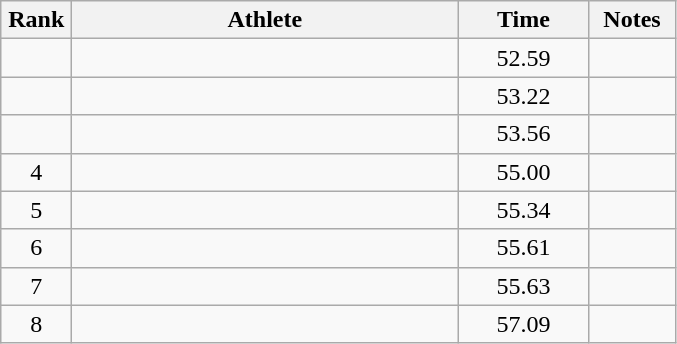<table class="wikitable" style="text-align:center">
<tr>
<th width=40>Rank</th>
<th width=250>Athlete</th>
<th width=80>Time</th>
<th width=50>Notes</th>
</tr>
<tr>
<td></td>
<td align=left></td>
<td>52.59</td>
<td></td>
</tr>
<tr>
<td></td>
<td align=left></td>
<td>53.22</td>
<td></td>
</tr>
<tr>
<td></td>
<td align=left></td>
<td>53.56</td>
<td></td>
</tr>
<tr>
<td>4</td>
<td align=left></td>
<td>55.00</td>
<td></td>
</tr>
<tr>
<td>5</td>
<td align=left></td>
<td>55.34</td>
<td></td>
</tr>
<tr>
<td>6</td>
<td align=left></td>
<td>55.61</td>
<td></td>
</tr>
<tr>
<td>7</td>
<td align=left></td>
<td>55.63</td>
<td></td>
</tr>
<tr>
<td>8</td>
<td align=left></td>
<td>57.09</td>
<td></td>
</tr>
</table>
